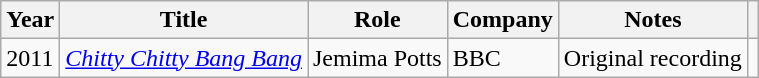<table class="wikitable">
<tr>
<th>Year</th>
<th>Title</th>
<th>Role</th>
<th>Company</th>
<th>Notes</th>
<th></th>
</tr>
<tr>
<td>2011</td>
<td><em><a href='#'>Chitty Chitty Bang Bang</a></em></td>
<td>Jemima Potts</td>
<td>BBC</td>
<td>Original recording</td>
<td></td>
</tr>
</table>
